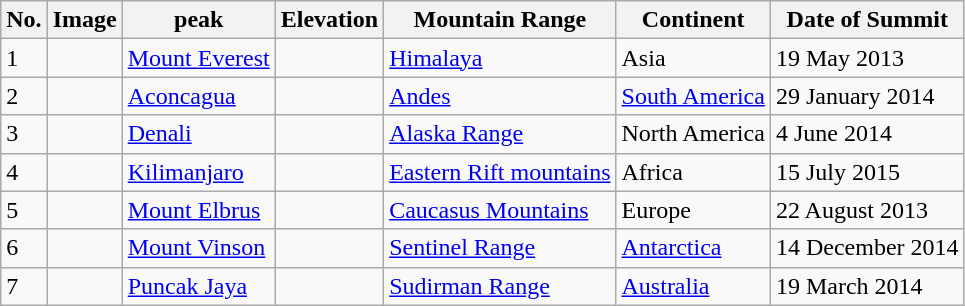<table class="wikitable sortable">
<tr>
<th>No.</th>
<th>Image</th>
<th>peak</th>
<th>Elevation</th>
<th>Mountain Range</th>
<th>Continent</th>
<th>Date of Summit</th>
</tr>
<tr>
<td>1</td>
<td></td>
<td><a href='#'>Mount Everest</a></td>
<td></td>
<td><a href='#'>Himalaya</a></td>
<td>Asia</td>
<td>19 May 2013</td>
</tr>
<tr>
<td>2</td>
<td></td>
<td><a href='#'>Aconcagua</a></td>
<td></td>
<td><a href='#'>Andes</a></td>
<td><a href='#'>South America</a></td>
<td>29 January 2014</td>
</tr>
<tr>
<td>3</td>
<td></td>
<td><a href='#'>Denali</a></td>
<td></td>
<td><a href='#'>Alaska Range</a></td>
<td>North America</td>
<td>4 June 2014</td>
</tr>
<tr>
<td>4</td>
<td></td>
<td><a href='#'>Kilimanjaro</a></td>
<td></td>
<td><a href='#'>Eastern Rift mountains</a></td>
<td>Africa</td>
<td>15 July 2015</td>
</tr>
<tr>
<td>5</td>
<td></td>
<td><a href='#'>Mount Elbrus</a></td>
<td></td>
<td><a href='#'>Caucasus Mountains</a></td>
<td>Europe</td>
<td>22 August 2013</td>
</tr>
<tr>
<td>6</td>
<td></td>
<td><a href='#'>Mount Vinson</a></td>
<td></td>
<td><a href='#'>Sentinel Range</a></td>
<td><a href='#'>Antarctica</a></td>
<td>14 December 2014</td>
</tr>
<tr>
<td>7</td>
<td></td>
<td><a href='#'>Puncak Jaya</a></td>
<td></td>
<td><a href='#'>Sudirman Range</a></td>
<td><a href='#'>Australia</a></td>
<td>19 March 2014</td>
</tr>
</table>
